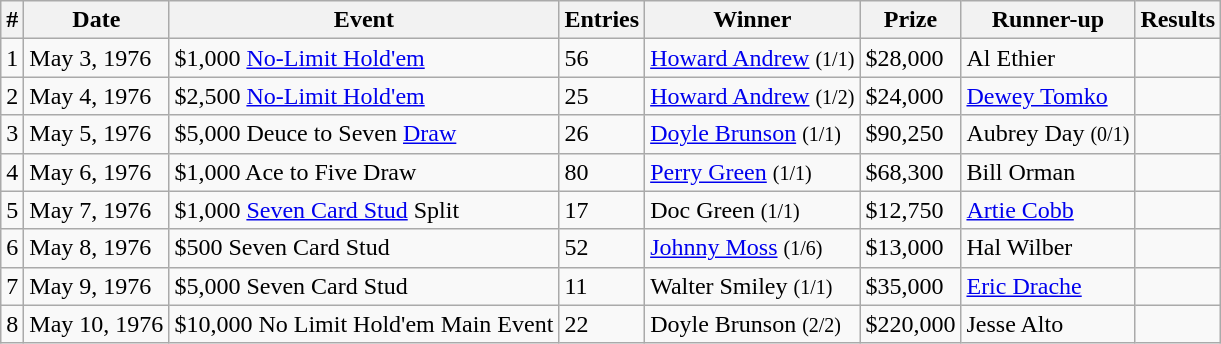<table class="wikitable sortable">
<tr>
<th>#</th>
<th>Date</th>
<th bgcolor="#FFEBAD">Event</th>
<th>Entries</th>
<th bgcolor="#FFEBAD">Winner</th>
<th bgcolor="#FFEBAD">Prize</th>
<th bgcolor="#FFEBAD">Runner-up</th>
<th bgcolor="#FFEBAD">Results</th>
</tr>
<tr>
<td>1</td>
<td>May 3, 1976</td>
<td>$1,000 <a href='#'>No-Limit Hold'em</a></td>
<td>56</td>
<td><a href='#'>Howard Andrew</a> <small>(1/1)</small></td>
<td>$28,000</td>
<td>Al Ethier</td>
<td></td>
</tr>
<tr>
<td>2</td>
<td>May 4, 1976</td>
<td>$2,500 <a href='#'>No-Limit Hold'em</a></td>
<td>25</td>
<td><a href='#'>Howard Andrew</a> <small>(1/2)</small></td>
<td>$24,000</td>
<td><a href='#'>Dewey Tomko</a></td>
<td></td>
</tr>
<tr>
<td>3</td>
<td>May 5, 1976</td>
<td>$5,000 Deuce to Seven <a href='#'>Draw</a></td>
<td>26</td>
<td><a href='#'>Doyle Brunson</a> <small>(1/1)</small></td>
<td>$90,250</td>
<td>Aubrey Day <small>(0/1)</small></td>
<td></td>
</tr>
<tr>
<td>4</td>
<td>May 6, 1976</td>
<td>$1,000 Ace to Five Draw</td>
<td>80</td>
<td><a href='#'>Perry Green</a> <small>(1/1)</small></td>
<td>$68,300</td>
<td>Bill Orman</td>
<td></td>
</tr>
<tr>
<td>5</td>
<td>May 7, 1976</td>
<td>$1,000 <a href='#'>Seven Card Stud</a> Split</td>
<td>17</td>
<td>Doc Green <small>(1/1)</small></td>
<td>$12,750</td>
<td><a href='#'>Artie Cobb</a></td>
<td></td>
</tr>
<tr>
<td>6</td>
<td>May 8, 1976</td>
<td>$500 Seven Card Stud</td>
<td>52</td>
<td><a href='#'>Johnny Moss</a> <small>(1/6)</small></td>
<td>$13,000</td>
<td>Hal Wilber</td>
<td></td>
</tr>
<tr>
<td>7</td>
<td>May 9, 1976</td>
<td>$5,000 Seven Card Stud</td>
<td>11</td>
<td>Walter Smiley <small>(1/1)</small></td>
<td>$35,000</td>
<td><a href='#'>Eric Drache</a></td>
<td></td>
</tr>
<tr>
<td>8</td>
<td>May 10, 1976</td>
<td>$10,000 No Limit Hold'em Main Event</td>
<td>22</td>
<td>Doyle Brunson <small>(2/2)</small></td>
<td>$220,000</td>
<td>Jesse Alto</td>
<td></td>
</tr>
</table>
